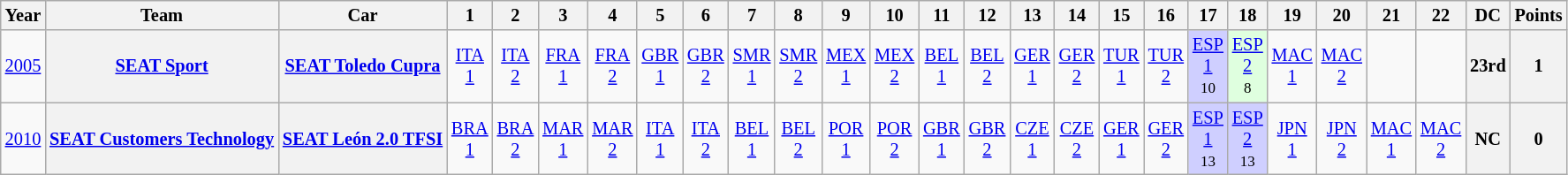<table class="wikitable" style="text-align:center; font-size:85%">
<tr>
<th>Year</th>
<th>Team</th>
<th>Car</th>
<th>1</th>
<th>2</th>
<th>3</th>
<th>4</th>
<th>5</th>
<th>6</th>
<th>7</th>
<th>8</th>
<th>9</th>
<th>10</th>
<th>11</th>
<th>12</th>
<th>13</th>
<th>14</th>
<th>15</th>
<th>16</th>
<th>17</th>
<th>18</th>
<th>19</th>
<th>20</th>
<th>21</th>
<th>22</th>
<th>DC</th>
<th>Points</th>
</tr>
<tr>
<td><a href='#'>2005</a></td>
<th><a href='#'>SEAT Sport</a></th>
<th><a href='#'>SEAT Toledo Cupra</a></th>
<td><a href='#'>ITA<br>1</a></td>
<td><a href='#'>ITA<br>2</a></td>
<td><a href='#'>FRA<br>1</a></td>
<td><a href='#'>FRA<br>2</a></td>
<td><a href='#'>GBR<br>1</a></td>
<td><a href='#'>GBR<br>2</a></td>
<td><a href='#'>SMR<br>1</a></td>
<td><a href='#'>SMR<br>2</a></td>
<td><a href='#'>MEX<br>1</a></td>
<td><a href='#'>MEX<br>2</a></td>
<td><a href='#'>BEL<br>1</a></td>
<td><a href='#'>BEL<br>2</a></td>
<td><a href='#'>GER<br>1</a></td>
<td><a href='#'>GER<br>2</a></td>
<td><a href='#'>TUR<br>1</a></td>
<td><a href='#'>TUR<br>2</a></td>
<td style="background:#cfcfff;"><a href='#'>ESP<br>1</a><br><small>10</small></td>
<td style="background:#dfffdf;"><a href='#'>ESP<br>2</a><br><small>8</small></td>
<td><a href='#'>MAC<br>1</a></td>
<td><a href='#'>MAC<br>2</a></td>
<td></td>
<td></td>
<th>23rd</th>
<th>1</th>
</tr>
<tr>
<td><a href='#'>2010</a></td>
<th><a href='#'>SEAT Customers Technology</a></th>
<th><a href='#'>SEAT León 2.0 TFSI</a></th>
<td><a href='#'>BRA<br>1</a></td>
<td><a href='#'>BRA<br>2</a></td>
<td><a href='#'>MAR<br>1</a></td>
<td><a href='#'>MAR<br>2</a></td>
<td><a href='#'>ITA<br>1</a></td>
<td><a href='#'>ITA<br>2</a></td>
<td><a href='#'>BEL<br>1</a></td>
<td><a href='#'>BEL<br>2</a></td>
<td><a href='#'>POR<br>1</a></td>
<td><a href='#'>POR<br>2</a></td>
<td><a href='#'>GBR<br>1</a></td>
<td><a href='#'>GBR<br>2</a></td>
<td><a href='#'>CZE<br>1</a></td>
<td><a href='#'>CZE<br>2</a></td>
<td><a href='#'>GER<br>1</a></td>
<td><a href='#'>GER<br>2</a></td>
<td style="background:#cfcfff;"><a href='#'>ESP<br>1</a><br><small>13</small></td>
<td style="background:#cfcfff;"><a href='#'>ESP<br>2</a><br><small>13</small></td>
<td><a href='#'>JPN<br>1</a></td>
<td><a href='#'>JPN<br>2</a></td>
<td><a href='#'>MAC<br>1</a></td>
<td><a href='#'>MAC<br>2</a></td>
<th>NC</th>
<th>0</th>
</tr>
</table>
